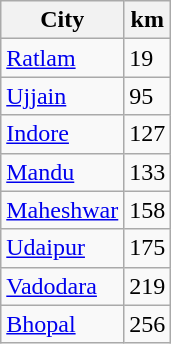<table class="wikitable">
<tr>
<th>City</th>
<th>km</th>
</tr>
<tr>
<td><a href='#'>Ratlam</a></td>
<td>19</td>
</tr>
<tr>
<td><a href='#'>Ujjain</a></td>
<td>95</td>
</tr>
<tr>
<td><a href='#'>Indore</a></td>
<td>127</td>
</tr>
<tr>
<td><a href='#'>Mandu</a></td>
<td>133</td>
</tr>
<tr>
<td><a href='#'>Maheshwar</a></td>
<td>158</td>
</tr>
<tr>
<td><a href='#'>Udaipur</a></td>
<td>175</td>
</tr>
<tr>
<td><a href='#'>Vadodara</a></td>
<td>219</td>
</tr>
<tr>
<td><a href='#'>Bhopal</a></td>
<td>256</td>
</tr>
</table>
